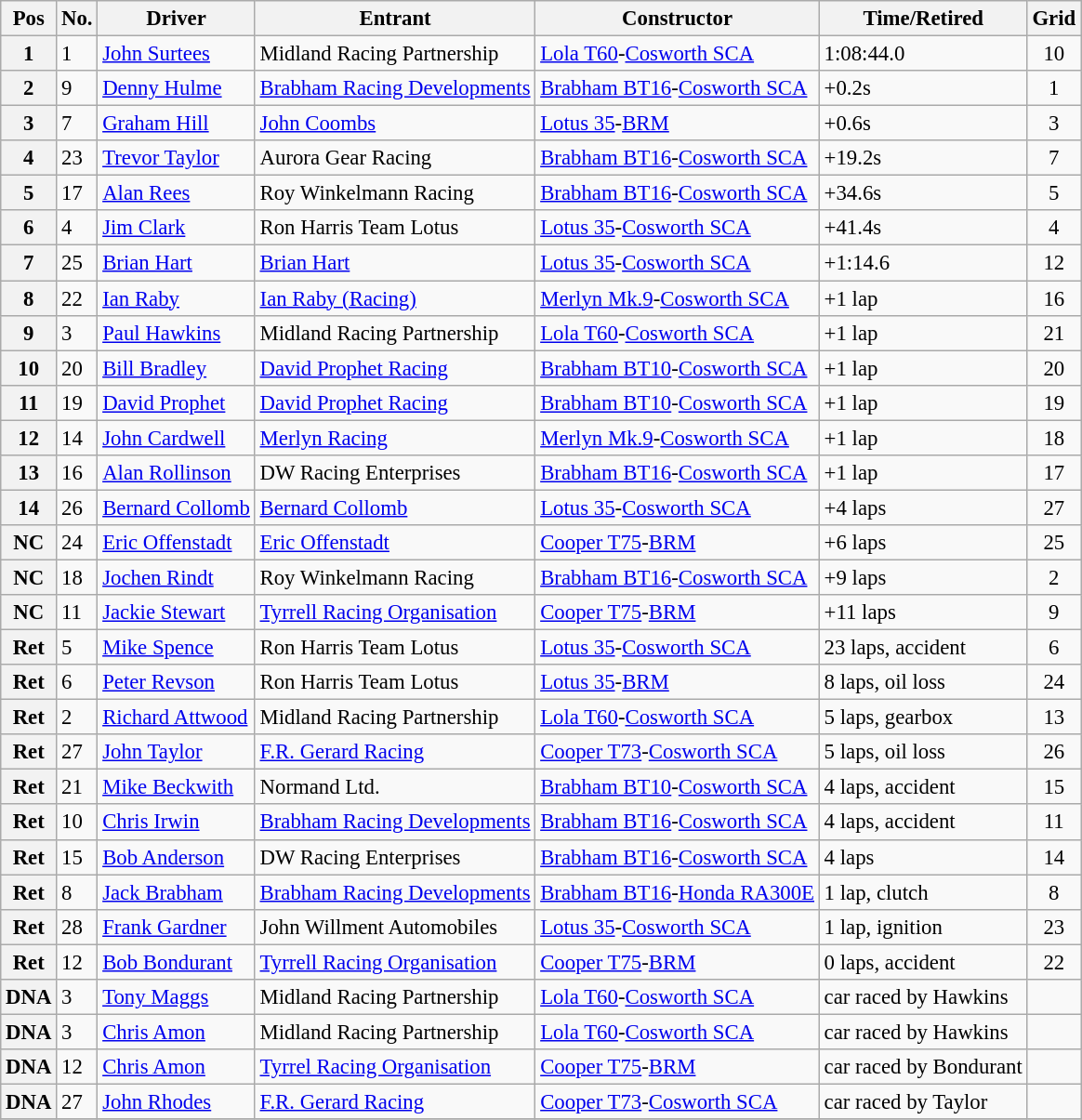<table class="wikitable sortable" style="font-size: 95%;">
<tr>
<th>Pos</th>
<th>No.</th>
<th>Driver</th>
<th>Entrant</th>
<th>Constructor</th>
<th>Time/Retired</th>
<th>Grid</th>
</tr>
<tr>
<th>1</th>
<td>1</td>
<td> <a href='#'>John Surtees</a></td>
<td>Midland Racing Partnership</td>
<td><a href='#'>Lola T60</a>-<a href='#'>Cosworth SCA</a></td>
<td>1:08:44.0</td>
<td style="text-align:center">10</td>
</tr>
<tr>
<th>2</th>
<td>9</td>
<td> <a href='#'>Denny Hulme</a></td>
<td><a href='#'>Brabham Racing Developments</a></td>
<td><a href='#'>Brabham BT16</a>-<a href='#'>Cosworth SCA</a></td>
<td>+0.2s</td>
<td style="text-align:center">1</td>
</tr>
<tr>
<th>3</th>
<td>7</td>
<td> <a href='#'>Graham Hill</a></td>
<td><a href='#'>John Coombs</a></td>
<td><a href='#'>Lotus 35</a>-<a href='#'>BRM</a></td>
<td>+0.6s</td>
<td style="text-align:center">3</td>
</tr>
<tr>
<th>4</th>
<td>23</td>
<td> <a href='#'>Trevor Taylor</a></td>
<td>Aurora Gear Racing</td>
<td><a href='#'>Brabham BT16</a>-<a href='#'>Cosworth SCA</a></td>
<td>+19.2s</td>
<td style="text-align:center">7</td>
</tr>
<tr>
<th>5</th>
<td>17</td>
<td> <a href='#'>Alan Rees</a></td>
<td>Roy Winkelmann Racing</td>
<td><a href='#'>Brabham BT16</a>-<a href='#'>Cosworth SCA</a></td>
<td>+34.6s</td>
<td style="text-align:center">5</td>
</tr>
<tr>
<th>6</th>
<td>4</td>
<td> <a href='#'>Jim Clark</a></td>
<td>Ron Harris Team Lotus</td>
<td><a href='#'>Lotus 35</a>-<a href='#'>Cosworth SCA</a></td>
<td>+41.4s</td>
<td style="text-align:center">4</td>
</tr>
<tr>
<th>7</th>
<td>25</td>
<td> <a href='#'>Brian Hart</a></td>
<td><a href='#'>Brian Hart</a></td>
<td><a href='#'>Lotus 35</a>-<a href='#'>Cosworth SCA</a></td>
<td>+1:14.6</td>
<td style="text-align:center">12</td>
</tr>
<tr>
<th>8</th>
<td>22</td>
<td> <a href='#'>Ian Raby</a></td>
<td><a href='#'>Ian Raby (Racing)</a></td>
<td><a href='#'>Merlyn Mk.9</a>-<a href='#'>Cosworth SCA</a></td>
<td>+1 lap</td>
<td style="text-align:center">16</td>
</tr>
<tr>
<th>9</th>
<td>3</td>
<td> <a href='#'>Paul Hawkins</a></td>
<td>Midland Racing Partnership</td>
<td><a href='#'>Lola T60</a>-<a href='#'>Cosworth SCA</a></td>
<td>+1 lap</td>
<td style="text-align:center">21</td>
</tr>
<tr>
<th>10</th>
<td>20</td>
<td> <a href='#'>Bill Bradley</a></td>
<td><a href='#'>David Prophet Racing</a></td>
<td><a href='#'>Brabham BT10</a>-<a href='#'>Cosworth SCA</a></td>
<td>+1 lap</td>
<td style="text-align:center">20</td>
</tr>
<tr>
<th>11</th>
<td>19</td>
<td> <a href='#'>David Prophet</a></td>
<td><a href='#'>David Prophet Racing</a></td>
<td><a href='#'>Brabham BT10</a>-<a href='#'>Cosworth SCA</a></td>
<td>+1 lap</td>
<td style="text-align:center">19</td>
</tr>
<tr>
<th>12</th>
<td>14</td>
<td> <a href='#'>John Cardwell</a></td>
<td><a href='#'>Merlyn Racing</a></td>
<td><a href='#'>Merlyn Mk.9</a>-<a href='#'>Cosworth SCA</a></td>
<td>+1 lap</td>
<td style="text-align:center">18</td>
</tr>
<tr>
<th>13</th>
<td>16</td>
<td> <a href='#'>Alan Rollinson</a></td>
<td>DW Racing Enterprises</td>
<td><a href='#'>Brabham BT16</a>-<a href='#'>Cosworth SCA</a></td>
<td>+1 lap</td>
<td style="text-align:center">17</td>
</tr>
<tr>
<th>14</th>
<td>26</td>
<td> <a href='#'>Bernard Collomb</a></td>
<td><a href='#'>Bernard Collomb</a></td>
<td><a href='#'>Lotus 35</a>-<a href='#'>Cosworth SCA</a></td>
<td>+4 laps</td>
<td style="text-align:center">27</td>
</tr>
<tr>
<th>NC</th>
<td>24</td>
<td> <a href='#'>Eric Offenstadt</a></td>
<td><a href='#'>Eric Offenstadt</a></td>
<td><a href='#'>Cooper T75</a>-<a href='#'>BRM</a></td>
<td>+6 laps</td>
<td style="text-align:center">25</td>
</tr>
<tr>
<th>NC</th>
<td>18</td>
<td> <a href='#'>Jochen Rindt</a></td>
<td>Roy Winkelmann Racing</td>
<td><a href='#'>Brabham BT16</a>-<a href='#'>Cosworth SCA</a></td>
<td>+9 laps</td>
<td style="text-align:center">2</td>
</tr>
<tr>
<th>NC</th>
<td>11</td>
<td> <a href='#'>Jackie Stewart</a></td>
<td><a href='#'>Tyrrell Racing Organisation</a></td>
<td><a href='#'>Cooper T75</a>-<a href='#'>BRM</a></td>
<td>+11 laps</td>
<td style="text-align:center">9</td>
</tr>
<tr>
<th>Ret</th>
<td>5</td>
<td> <a href='#'>Mike Spence</a></td>
<td>Ron Harris Team Lotus</td>
<td><a href='#'>Lotus 35</a>-<a href='#'>Cosworth SCA</a></td>
<td>23 laps, accident</td>
<td style="text-align:center">6</td>
</tr>
<tr>
<th>Ret</th>
<td>6</td>
<td> <a href='#'>Peter Revson</a></td>
<td>Ron Harris Team Lotus</td>
<td><a href='#'>Lotus 35</a>-<a href='#'>BRM</a></td>
<td>8 laps, oil loss</td>
<td style="text-align:center">24</td>
</tr>
<tr>
<th>Ret</th>
<td>2</td>
<td> <a href='#'>Richard Attwood</a></td>
<td>Midland Racing Partnership</td>
<td><a href='#'>Lola T60</a>-<a href='#'>Cosworth SCA</a></td>
<td>5 laps, gearbox</td>
<td style="text-align:center">13</td>
</tr>
<tr>
<th>Ret</th>
<td>27</td>
<td> <a href='#'>John Taylor</a></td>
<td><a href='#'>F.R. Gerard Racing</a></td>
<td><a href='#'>Cooper T73</a>-<a href='#'>Cosworth SCA</a></td>
<td>5 laps, oil loss</td>
<td style="text-align:center">26</td>
</tr>
<tr>
<th>Ret</th>
<td>21</td>
<td> <a href='#'>Mike Beckwith</a></td>
<td>Normand Ltd.</td>
<td><a href='#'>Brabham BT10</a>-<a href='#'>Cosworth SCA</a></td>
<td>4 laps, accident</td>
<td style="text-align:center">15</td>
</tr>
<tr>
<th>Ret</th>
<td>10</td>
<td> <a href='#'>Chris Irwin</a></td>
<td><a href='#'>Brabham Racing Developments</a></td>
<td><a href='#'>Brabham BT16</a>-<a href='#'>Cosworth SCA</a></td>
<td>4 laps, accident</td>
<td style="text-align:center">11</td>
</tr>
<tr>
<th>Ret</th>
<td>15</td>
<td> <a href='#'>Bob Anderson</a></td>
<td>DW Racing Enterprises</td>
<td><a href='#'>Brabham BT16</a>-<a href='#'>Cosworth SCA</a></td>
<td>4 laps</td>
<td style="text-align:center">14</td>
</tr>
<tr>
<th>Ret</th>
<td>8</td>
<td> <a href='#'>Jack Brabham</a></td>
<td><a href='#'>Brabham Racing Developments</a></td>
<td><a href='#'>Brabham BT16</a>-<a href='#'>Honda RA300E</a></td>
<td>1 lap, clutch</td>
<td style="text-align:center">8</td>
</tr>
<tr>
<th>Ret</th>
<td>28</td>
<td> <a href='#'>Frank Gardner</a></td>
<td>John Willment Automobiles</td>
<td><a href='#'>Lotus 35</a>-<a href='#'>Cosworth SCA</a></td>
<td>1 lap, ignition</td>
<td style="text-align:center">23</td>
</tr>
<tr>
<th>Ret</th>
<td>12</td>
<td> <a href='#'>Bob Bondurant</a></td>
<td><a href='#'>Tyrrell Racing Organisation</a></td>
<td><a href='#'>Cooper T75</a>-<a href='#'>BRM</a></td>
<td>0 laps, accident</td>
<td style="text-align:center">22</td>
</tr>
<tr>
<th>DNA</th>
<td>3</td>
<td> <a href='#'>Tony Maggs</a></td>
<td>Midland Racing Partnership</td>
<td><a href='#'>Lola T60</a>-<a href='#'>Cosworth SCA</a></td>
<td>car raced by Hawkins</td>
<td style="text-align:center"></td>
</tr>
<tr>
<th>DNA</th>
<td>3</td>
<td> <a href='#'>Chris Amon</a></td>
<td>Midland Racing Partnership</td>
<td><a href='#'>Lola T60</a>-<a href='#'>Cosworth SCA</a></td>
<td>car raced by Hawkins</td>
<td style="text-align:center"></td>
</tr>
<tr>
<th>DNA</th>
<td>12</td>
<td> <a href='#'>Chris Amon</a></td>
<td><a href='#'>Tyrrel Racing Organisation</a></td>
<td><a href='#'>Cooper T75</a>-<a href='#'>BRM</a></td>
<td>car raced by Bondurant</td>
<td style="text-align:center"></td>
</tr>
<tr>
<th>DNA</th>
<td>27</td>
<td> <a href='#'>John Rhodes</a></td>
<td><a href='#'>F.R. Gerard Racing</a></td>
<td><a href='#'>Cooper T73</a>-<a href='#'>Cosworth SCA</a></td>
<td>car raced by Taylor</td>
<td style="text-align:center"></td>
</tr>
<tr>
</tr>
</table>
